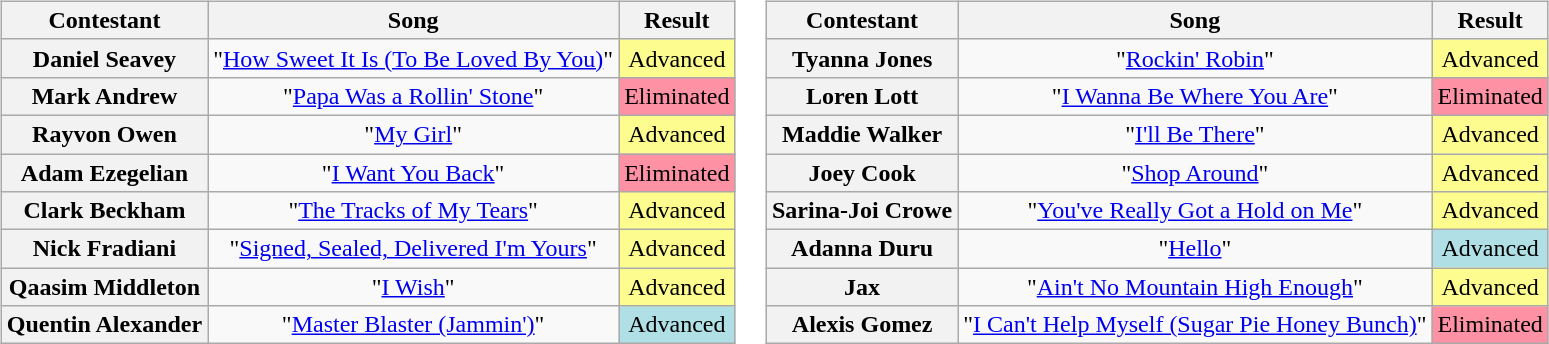<table>
<tr>
<td valign="top"><br><table class="wikitable" style="text-align:center">
<tr>
<th scope="col">Contestant</th>
<th scope="col">Song</th>
<th scope="col">Result</th>
</tr>
<tr>
<th scope="row">Daniel Seavey</th>
<td>"<a href='#'>How Sweet It Is (To Be Loved By You)</a>"</td>
<td style="background:#fdfc8f;">Advanced</td>
</tr>
<tr>
<th scope="row">Mark Andrew</th>
<td>"<a href='#'>Papa Was a Rollin' Stone</a>"</td>
<td style="background:#FF91A4;">Eliminated</td>
</tr>
<tr>
<th scope="row">Rayvon Owen</th>
<td>"<a href='#'>My Girl</a>"</td>
<td style="background:#fdfc8f;">Advanced</td>
</tr>
<tr>
<th scope="row">Adam Ezegelian</th>
<td>"<a href='#'>I Want You Back</a>"</td>
<td style="background:#FF91A4;">Eliminated</td>
</tr>
<tr>
<th scope="row">Clark Beckham</th>
<td>"<a href='#'>The Tracks of My Tears</a>"</td>
<td style="background:#fdfc8f;">Advanced</td>
</tr>
<tr>
<th scope="row">Nick Fradiani</th>
<td>"<a href='#'>Signed, Sealed, Delivered I'm Yours</a>"</td>
<td style="background:#fdfc8f;">Advanced</td>
</tr>
<tr>
<th scope="row">Qaasim Middleton</th>
<td>"<a href='#'>I Wish</a>"</td>
<td style="background:#fdfc8f;">Advanced</td>
</tr>
<tr>
<th scope="row">Quentin Alexander</th>
<td>"<a href='#'>Master Blaster (Jammin')</a>"</td>
<td style="background:#B0E0E6;">Advanced</td>
</tr>
</table>
</td>
<td valign="top"><br><table class="wikitable" style="text-align:center">
<tr>
<th scope="col">Contestant</th>
<th scope="col">Song</th>
<th scope="col">Result</th>
</tr>
<tr>
<th scope="row">Tyanna Jones</th>
<td>"<a href='#'>Rockin' Robin</a>"</td>
<td style="background:#fdfc8f;">Advanced</td>
</tr>
<tr>
<th scope="row">Loren Lott</th>
<td>"<a href='#'>I Wanna Be Where You Are</a>"</td>
<td style="background:#FF91A4;">Eliminated</td>
</tr>
<tr>
<th scope="row">Maddie Walker</th>
<td>"<a href='#'>I'll Be There</a>"</td>
<td style="background:#fdfc8f;">Advanced</td>
</tr>
<tr>
<th scope="row">Joey Cook</th>
<td>"<a href='#'>Shop Around</a>"</td>
<td style="background:#fdfc8f;">Advanced</td>
</tr>
<tr>
<th scope="row">Sarina-Joi Crowe</th>
<td>"<a href='#'>You've Really Got a Hold on Me</a>"</td>
<td style="background:#fdfc8f;">Advanced</td>
</tr>
<tr>
<th scope="row">Adanna Duru</th>
<td>"<a href='#'>Hello</a>"</td>
<td style="background:#B0E0E6;">Advanced</td>
</tr>
<tr>
<th scope="row">Jax</th>
<td>"<a href='#'>Ain't No Mountain High Enough</a>"</td>
<td style="background:#fdfc8f;">Advanced</td>
</tr>
<tr>
<th scope="row">Alexis Gomez</th>
<td>"<a href='#'>I Can't Help Myself (Sugar Pie Honey Bunch)</a>"</td>
<td style="background:#FF91A4;">Eliminated</td>
</tr>
</table>
</td>
</tr>
</table>
